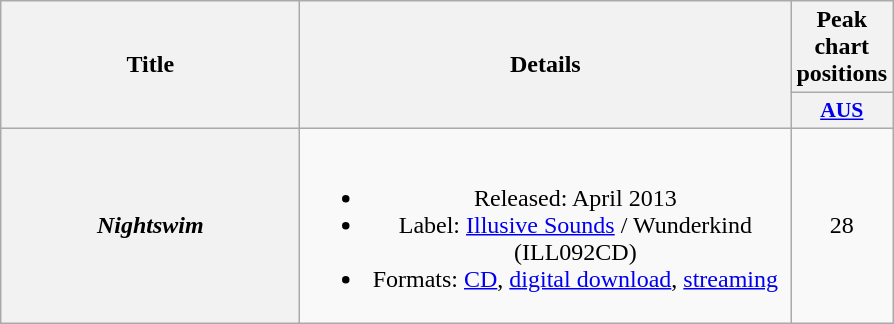<table class="wikitable plainrowheaders" style="text-align:center;">
<tr>
<th scope="col" rowspan="2" style="width:12em;">Title</th>
<th scope="col" rowspan="2" style="width:20em;">Details</th>
<th scope="col" colspan="1">Peak chart positions</th>
</tr>
<tr>
<th scope="col" style="width:3em;font-size:90%;"><a href='#'>AUS</a><br></th>
</tr>
<tr>
<th scope="row"><em>Nightswim</em></th>
<td><br><ul><li>Released: April 2013</li><li>Label: <a href='#'>Illusive Sounds</a> / Wunderkind (ILL092CD)</li><li>Formats: <a href='#'>CD</a>, <a href='#'>digital download</a>, <a href='#'>streaming</a></li></ul></td>
<td>28</td>
</tr>
</table>
